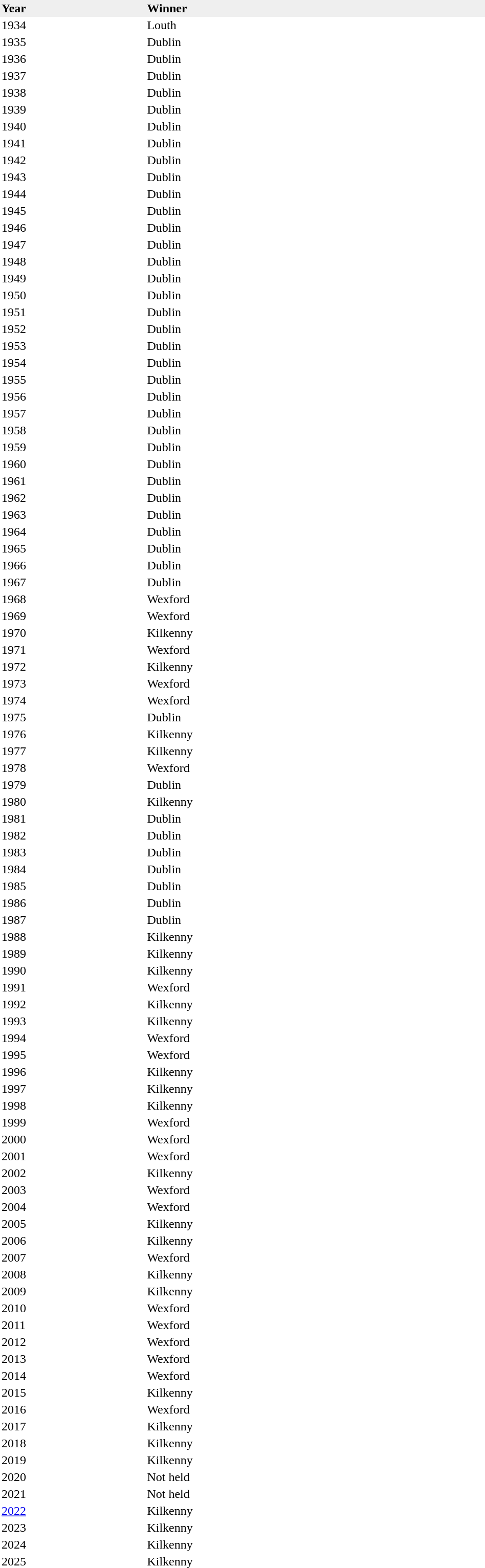<table cellpadding=2 cellspacing=4 width=50% style="border-collapse:collapse">
<tr align=left style="background:#efefef;">
<th width=30%>Year</th>
<th width=70%>Winner</th>
</tr>
<tr>
<td>1934</td>
<td> Louth</td>
</tr>
<tr>
<td>1935</td>
<td> Dublin</td>
</tr>
<tr>
<td>1936</td>
<td> Dublin</td>
</tr>
<tr>
<td>1937</td>
<td> Dublin</td>
</tr>
<tr>
<td>1938</td>
<td> Dublin</td>
</tr>
<tr>
<td>1939</td>
<td> Dublin</td>
</tr>
<tr>
<td>1940</td>
<td> Dublin</td>
</tr>
<tr>
<td>1941</td>
<td> Dublin</td>
</tr>
<tr>
<td>1942</td>
<td> Dublin</td>
</tr>
<tr>
<td>1943</td>
<td> Dublin</td>
</tr>
<tr>
<td>1944</td>
<td> Dublin</td>
</tr>
<tr>
<td>1945</td>
<td> Dublin</td>
</tr>
<tr>
<td>1946</td>
<td> Dublin</td>
</tr>
<tr>
<td>1947</td>
<td> Dublin</td>
</tr>
<tr>
<td>1948</td>
<td> Dublin</td>
</tr>
<tr>
<td>1949</td>
<td> Dublin</td>
</tr>
<tr>
<td>1950</td>
<td> Dublin</td>
</tr>
<tr>
<td>1951</td>
<td> Dublin</td>
</tr>
<tr>
<td>1952</td>
<td> Dublin</td>
</tr>
<tr>
<td>1953</td>
<td> Dublin</td>
</tr>
<tr>
<td>1954</td>
<td> Dublin</td>
</tr>
<tr>
<td>1955</td>
<td> Dublin</td>
</tr>
<tr>
<td>1956</td>
<td> Dublin</td>
</tr>
<tr>
<td>1957</td>
<td> Dublin</td>
</tr>
<tr>
<td>1958</td>
<td> Dublin</td>
</tr>
<tr>
<td>1959</td>
<td> Dublin</td>
</tr>
<tr>
<td>1960</td>
<td> Dublin</td>
</tr>
<tr>
<td>1961</td>
<td> Dublin</td>
</tr>
<tr>
<td>1962</td>
<td> Dublin</td>
</tr>
<tr>
<td>1963</td>
<td> Dublin</td>
</tr>
<tr>
<td>1964</td>
<td> Dublin</td>
</tr>
<tr>
<td>1965</td>
<td> Dublin</td>
</tr>
<tr>
<td>1966</td>
<td> Dublin</td>
</tr>
<tr>
<td>1967</td>
<td> Dublin</td>
</tr>
<tr>
<td>1968</td>
<td> Wexford</td>
</tr>
<tr>
<td>1969</td>
<td> Wexford</td>
</tr>
<tr>
<td>1970</td>
<td> Kilkenny</td>
</tr>
<tr>
<td>1971</td>
<td> Wexford</td>
</tr>
<tr>
<td>1972</td>
<td> Kilkenny</td>
</tr>
<tr>
<td>1973</td>
<td> Wexford</td>
</tr>
<tr>
<td>1974</td>
<td> Wexford</td>
</tr>
<tr>
<td>1975</td>
<td> Dublin</td>
</tr>
<tr>
<td>1976</td>
<td> Kilkenny</td>
</tr>
<tr>
<td>1977</td>
<td> Kilkenny</td>
</tr>
<tr>
<td>1978</td>
<td> Wexford</td>
</tr>
<tr>
<td>1979</td>
<td> Dublin</td>
</tr>
<tr>
<td>1980</td>
<td> Kilkenny</td>
</tr>
<tr>
<td>1981</td>
<td> Dublin</td>
</tr>
<tr>
<td>1982</td>
<td> Dublin</td>
</tr>
<tr>
<td>1983</td>
<td> Dublin</td>
</tr>
<tr>
<td>1984</td>
<td> Dublin</td>
</tr>
<tr>
<td>1985</td>
<td> Dublin</td>
</tr>
<tr>
<td>1986</td>
<td> Dublin</td>
</tr>
<tr>
<td>1987</td>
<td> Dublin</td>
</tr>
<tr>
<td>1988</td>
<td> Kilkenny</td>
</tr>
<tr>
<td>1989</td>
<td> Kilkenny</td>
</tr>
<tr>
<td>1990</td>
<td> Kilkenny</td>
</tr>
<tr>
<td>1991</td>
<td> Wexford</td>
</tr>
<tr>
<td>1992</td>
<td> Kilkenny</td>
</tr>
<tr>
<td>1993</td>
<td> Kilkenny</td>
</tr>
<tr>
<td>1994</td>
<td> Wexford</td>
</tr>
<tr>
<td>1995</td>
<td> Wexford</td>
</tr>
<tr>
<td>1996</td>
<td> Kilkenny</td>
</tr>
<tr>
<td>1997</td>
<td> Kilkenny</td>
</tr>
<tr>
<td>1998</td>
<td> Kilkenny</td>
</tr>
<tr>
<td>1999</td>
<td> Wexford</td>
</tr>
<tr>
<td>2000</td>
<td> Wexford</td>
</tr>
<tr>
<td>2001</td>
<td> Wexford</td>
</tr>
<tr>
<td>2002</td>
<td> Kilkenny</td>
</tr>
<tr>
<td>2003</td>
<td> Wexford</td>
</tr>
<tr>
<td>2004</td>
<td> Wexford</td>
</tr>
<tr>
<td>2005</td>
<td> Kilkenny</td>
</tr>
<tr>
<td>2006</td>
<td> Kilkenny</td>
</tr>
<tr>
<td>2007</td>
<td> Wexford</td>
</tr>
<tr>
<td>2008</td>
<td> Kilkenny</td>
</tr>
<tr>
<td>2009</td>
<td> Kilkenny</td>
</tr>
<tr>
<td>2010</td>
<td> Wexford</td>
</tr>
<tr>
<td>2011</td>
<td> Wexford</td>
</tr>
<tr>
<td>2012</td>
<td> Wexford</td>
</tr>
<tr>
<td>2013</td>
<td> Wexford</td>
</tr>
<tr>
<td>2014</td>
<td> Wexford</td>
</tr>
<tr>
<td>2015</td>
<td> Kilkenny</td>
</tr>
<tr>
<td>2016</td>
<td> Wexford</td>
</tr>
<tr>
<td>2017</td>
<td> Kilkenny</td>
</tr>
<tr>
<td>2018</td>
<td> Kilkenny</td>
</tr>
<tr>
<td>2019</td>
<td> Kilkenny</td>
</tr>
<tr>
<td>2020</td>
<td>Not held</td>
</tr>
<tr>
<td>2021</td>
<td>Not held</td>
</tr>
<tr>
<td><a href='#'>2022</a></td>
<td> Kilkenny</td>
</tr>
<tr>
<td>2023</td>
<td> Kilkenny</td>
</tr>
<tr>
<td>2024</td>
<td> Kilkenny</td>
</tr>
<tr>
<td>2025</td>
<td> Kilkenny</td>
</tr>
</table>
